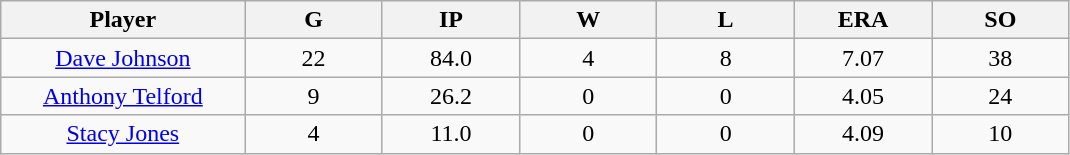<table class="wikitable sortable">
<tr>
<th bgcolor="#DDDDFF" width="16%">Player</th>
<th bgcolor="#DDDDFF" width="9%">G</th>
<th bgcolor="#DDDDFF" width="9%">IP</th>
<th bgcolor="#DDDDFF" width="9%">W</th>
<th bgcolor="#DDDDFF" width="9%">L</th>
<th bgcolor="#DDDDFF" width="9%">ERA</th>
<th bgcolor="#DDDDFF" width="9%">SO</th>
</tr>
<tr align="center">
<td><a href='#'>Dave Johnson</a></td>
<td>22</td>
<td>84.0</td>
<td>4</td>
<td>8</td>
<td>7.07</td>
<td>38</td>
</tr>
<tr align=center>
<td><a href='#'>Anthony Telford</a></td>
<td>9</td>
<td>26.2</td>
<td>0</td>
<td>0</td>
<td>4.05</td>
<td>24</td>
</tr>
<tr align=center>
<td><a href='#'>Stacy Jones</a></td>
<td>4</td>
<td>11.0</td>
<td>0</td>
<td>0</td>
<td>4.09</td>
<td>10</td>
</tr>
</table>
